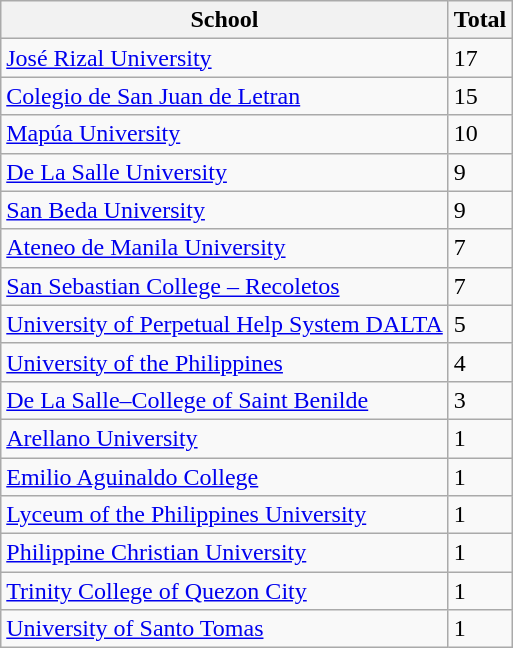<table class="wikitable">
<tr>
<th>School</th>
<th>Total</th>
</tr>
<tr>
<td><a href='#'>José Rizal University</a></td>
<td>17</td>
</tr>
<tr>
<td><a href='#'>Colegio de San Juan de Letran</a></td>
<td>15</td>
</tr>
<tr>
<td><a href='#'>Mapúa University</a></td>
<td>10</td>
</tr>
<tr>
<td><a href='#'>De La Salle University</a></td>
<td>9</td>
</tr>
<tr>
<td><a href='#'>San Beda University</a></td>
<td>9</td>
</tr>
<tr>
<td><a href='#'>Ateneo de Manila University</a></td>
<td>7</td>
</tr>
<tr>
<td><a href='#'>San Sebastian College – Recoletos</a></td>
<td>7</td>
</tr>
<tr>
<td><a href='#'>University of Perpetual Help System DALTA</a></td>
<td>5</td>
</tr>
<tr>
<td><a href='#'>University of the Philippines</a></td>
<td>4</td>
</tr>
<tr>
<td><a href='#'>De La Salle–College of Saint Benilde</a></td>
<td>3</td>
</tr>
<tr>
<td><a href='#'>Arellano University</a></td>
<td>1</td>
</tr>
<tr>
<td><a href='#'>Emilio Aguinaldo College</a></td>
<td>1</td>
</tr>
<tr>
<td><a href='#'>Lyceum of the Philippines University</a></td>
<td>1</td>
</tr>
<tr>
<td><a href='#'>Philippine Christian University</a></td>
<td>1</td>
</tr>
<tr>
<td><a href='#'>Trinity College of Quezon City</a></td>
<td>1</td>
</tr>
<tr>
<td><a href='#'>University of Santo Tomas</a></td>
<td>1</td>
</tr>
</table>
